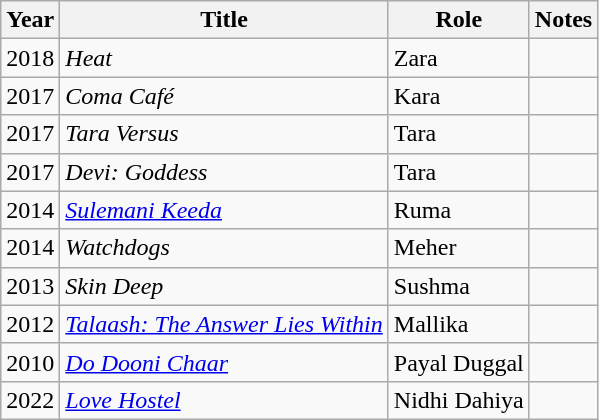<table class="wikitable sortable">
<tr>
<th>Year</th>
<th>Title</th>
<th>Role</th>
<th class="unsortable">Notes</th>
</tr>
<tr>
<td>2018</td>
<td><em>Heat</em></td>
<td>Zara</td>
<td></td>
</tr>
<tr>
<td>2017</td>
<td><em>Coma Café</em></td>
<td>Kara</td>
<td></td>
</tr>
<tr>
<td>2017</td>
<td><em>Tara Versus</em></td>
<td>Tara</td>
<td></td>
</tr>
<tr>
<td>2017</td>
<td><em>Devi: Goddess</em></td>
<td>Tara</td>
<td></td>
</tr>
<tr>
<td>2014</td>
<td><em><a href='#'>Sulemani Keeda</a></em></td>
<td>Ruma</td>
<td></td>
</tr>
<tr>
<td>2014</td>
<td><em>Watchdogs</em></td>
<td>Meher</td>
<td></td>
</tr>
<tr>
<td>2013</td>
<td><em>Skin Deep</em></td>
<td>Sushma</td>
<td></td>
</tr>
<tr>
<td>2012</td>
<td><em><a href='#'>Talaash: The Answer Lies Within</a></em></td>
<td>Mallika</td>
<td></td>
</tr>
<tr>
<td>2010</td>
<td><em><a href='#'>Do Dooni Chaar</a></em></td>
<td>Payal Duggal</td>
<td></td>
</tr>
<tr>
<td>2022</td>
<td><em><a href='#'>Love Hostel</a></em></td>
<td>Nidhi Dahiya</td>
<td></td>
</tr>
</table>
